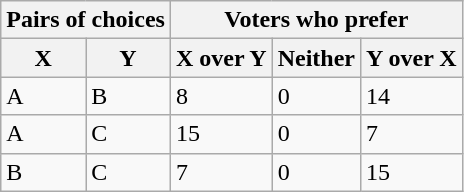<table class="wikitable">
<tr>
<th colspan=2>Pairs of choices</th>
<th colspan=3>Voters who prefer</th>
</tr>
<tr>
<th>X</th>
<th>Y</th>
<th>X over Y</th>
<th>Neither</th>
<th>Y over X</th>
</tr>
<tr>
<td>A</td>
<td>B</td>
<td>8</td>
<td>0</td>
<td>14</td>
</tr>
<tr>
<td>A</td>
<td>C</td>
<td>15</td>
<td>0</td>
<td>7</td>
</tr>
<tr>
<td>B</td>
<td>C</td>
<td>7</td>
<td>0</td>
<td>15</td>
</tr>
</table>
